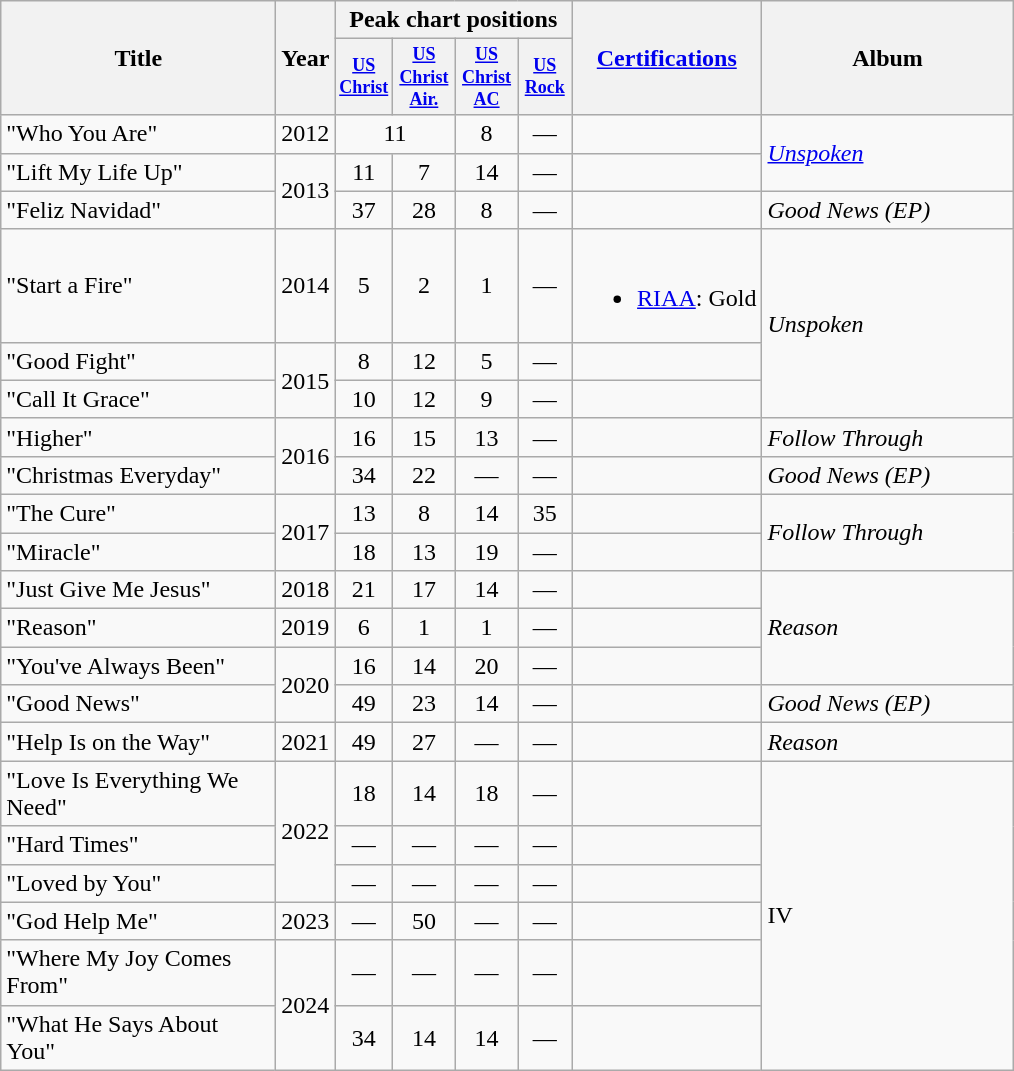<table class="wikitable plainrowheaders" style=text-align:center;>
<tr>
<th scope="col" rowspan="2" style="width:11em;">Title</th>
<th scope="col" rowspan="2" style="width:2em;">Year</th>
<th scope="col" colspan="4">Peak chart positions</th>
<th rowspan="2"><a href='#'>Certifications</a></th>
<th rowspan="2" scope="col" style="width:10em;">Album</th>
</tr>
<tr style="font-size:smaller;">
<th scope="col" style="width:2.5em;font-size:90%;"><a href='#'>US<br>Christ</a><br></th>
<th scope="col" style="width:3em;font-size:90%;"><a href='#'>US<br>Christ Air.</a><br></th>
<th scope="col" style="width:3em;font-size:90%;"><a href='#'>US<br>Christ AC</a><br></th>
<th scope="col" style="width:2.5em;font-size:90%;"><a href='#'>US<br>Rock</a><br></th>
</tr>
<tr>
<td style="text-align:left">"Who You Are"</td>
<td style="text-align:center">2012</td>
<td colspan="2">11</td>
<td>8</td>
<td>—</td>
<td></td>
<td rowspan="2" style="text-align:left"><em><a href='#'>Unspoken</a></em></td>
</tr>
<tr>
<td style="text-align:left">"Lift My Life Up"</td>
<td rowspan="2" style="text-align:center">2013</td>
<td>11</td>
<td>7</td>
<td>14</td>
<td>—</td>
<td></td>
</tr>
<tr>
<td style="text-align:left">"Feliz Navidad"</td>
<td>37</td>
<td>28</td>
<td>8</td>
<td>—</td>
<td></td>
<td style="text-align:left"><em>Good News (EP)</em></td>
</tr>
<tr>
<td style="text-align:left">"Start a Fire"</td>
<td style="text-align:center">2014</td>
<td>5</td>
<td>2</td>
<td>1</td>
<td>—</td>
<td><br><ul><li><a href='#'>RIAA</a>: Gold</li></ul></td>
<td rowspan="3" style="text-align:left"><em>Unspoken</em></td>
</tr>
<tr>
<td style="text-align:left">"Good Fight"</td>
<td rowspan="2">2015</td>
<td>8</td>
<td>12</td>
<td>5</td>
<td>—</td>
<td></td>
</tr>
<tr>
<td style="text-align:left">"Call It Grace"</td>
<td>10</td>
<td>12</td>
<td>9</td>
<td>—</td>
<td></td>
</tr>
<tr>
<td style="text-align:left">"Higher"</td>
<td rowspan="2">2016</td>
<td>16</td>
<td>15</td>
<td>13</td>
<td>—</td>
<td></td>
<td style="text-align:left"><em>Follow Through</em></td>
</tr>
<tr>
<td style="text-align:left">"Christmas Everyday"</td>
<td>34</td>
<td>22</td>
<td>—</td>
<td>—</td>
<td></td>
<td style="text-align:left"><em>Good News (EP)</em></td>
</tr>
<tr>
<td style="text-align:left">"The Cure"</td>
<td rowspan="2">2017</td>
<td>13</td>
<td>8</td>
<td>14</td>
<td>35</td>
<td></td>
<td rowspan="2" style="text-align:left"><em>Follow Through</em></td>
</tr>
<tr>
<td style="text-align:left">"Miracle"</td>
<td>18</td>
<td>13</td>
<td>19</td>
<td>—</td>
<td></td>
</tr>
<tr>
<td style="text-align:left">"Just Give Me Jesus"</td>
<td>2018</td>
<td>21</td>
<td>17</td>
<td>14</td>
<td>—</td>
<td></td>
<td rowspan="3" style="text-align:left"><em>Reason</em></td>
</tr>
<tr>
<td style="text-align:left">"Reason"</td>
<td>2019</td>
<td>6</td>
<td>1</td>
<td>1</td>
<td>—</td>
<td></td>
</tr>
<tr>
<td style="text-align:left">"You've Always Been"</td>
<td rowspan="2">2020</td>
<td>16</td>
<td>14</td>
<td>20</td>
<td>—</td>
<td></td>
</tr>
<tr>
<td style="text-align:left">"Good News"</td>
<td>49</td>
<td>23</td>
<td>14</td>
<td>—</td>
<td></td>
<td style="text-align:left"><em>Good News (EP)</em></td>
</tr>
<tr>
<td style="text-align:left">"Help Is on the Way"</td>
<td>2021</td>
<td>49</td>
<td>27</td>
<td>—</td>
<td>—</td>
<td></td>
<td style="text-align:left"><em>Reason</em></td>
</tr>
<tr>
<td style="text-align:left">"Love Is Everything We Need"</td>
<td rowspan="3">2022</td>
<td>18</td>
<td>14</td>
<td>18</td>
<td>—</td>
<td></td>
<td rowspan="6" style="text-align:left">IV</td>
</tr>
<tr>
<td style="text-align:left">"Hard Times"</td>
<td>—</td>
<td>—</td>
<td>—</td>
<td>—</td>
<td></td>
</tr>
<tr>
<td style="text-align:left">"Loved by You"</td>
<td>—</td>
<td>—</td>
<td>—</td>
<td>—</td>
<td></td>
</tr>
<tr>
<td style="text-align:left">"God Help Me"</td>
<td>2023</td>
<td>—</td>
<td>50</td>
<td>—</td>
<td>—</td>
<td></td>
</tr>
<tr>
<td style="text-align:left">"Where My Joy Comes From"</td>
<td rowspan="2">2024</td>
<td>—</td>
<td>—</td>
<td>—</td>
<td>—</td>
<td></td>
</tr>
<tr>
<td style="text-align:left">"What He Says About You"</td>
<td>34</td>
<td>14</td>
<td>14</td>
<td>—</td>
<td></td>
</tr>
</table>
